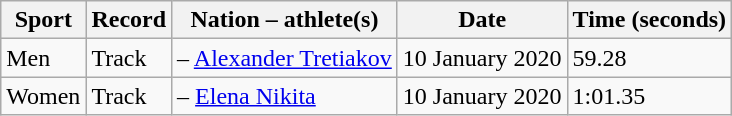<table class="wikitable">
<tr>
<th>Sport</th>
<th>Record</th>
<th>Nation – athlete(s)</th>
<th>Date</th>
<th>Time (seconds)</th>
</tr>
<tr>
<td>Men</td>
<td>Track</td>
<td> – <a href='#'>Alexander Tretiakov</a></td>
<td>10 January 2020</td>
<td>59.28</td>
</tr>
<tr>
<td>Women</td>
<td>Track</td>
<td> – <a href='#'>Elena Nikita</a></td>
<td>10 January 2020</td>
<td>1:01.35</td>
</tr>
</table>
